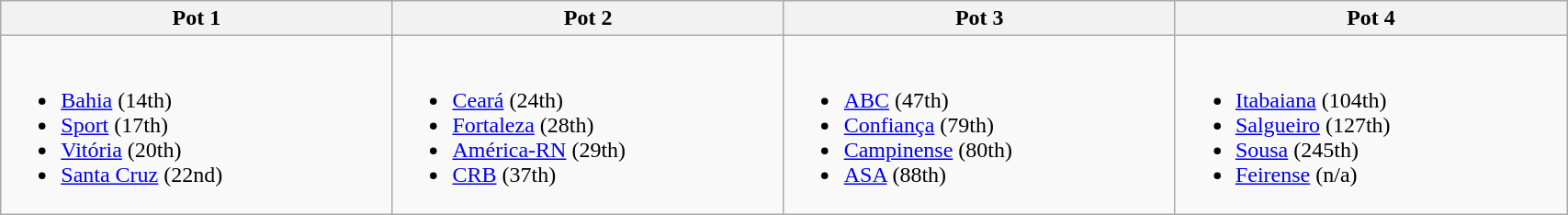<table class="wikitable" width=90%>
<tr>
<th width=12%>Pot 1</th>
<th width=12%>Pot 2</th>
<th width=12%>Pot 3</th>
<th width=12%>Pot 4</th>
</tr>
<tr>
<td><br><ul><li><a href='#'>Bahia</a> (14th)</li><li><a href='#'>Sport</a> (17th)</li><li><a href='#'>Vitória</a> (20th)</li><li><a href='#'>Santa Cruz</a> (22nd)</li></ul></td>
<td><br><ul><li><a href='#'>Ceará</a> (24th)</li><li><a href='#'>Fortaleza</a> (28th)</li><li><a href='#'>América-RN</a> (29th)</li><li><a href='#'>CRB</a> (37th)</li></ul></td>
<td><br><ul><li><a href='#'>ABC</a> (47th)</li><li><a href='#'>Confiança</a> (79th)</li><li><a href='#'>Campinense</a> (80th)</li><li><a href='#'>ASA</a> (88th)</li></ul></td>
<td><br><ul><li><a href='#'>Itabaiana</a> (104th)</li><li><a href='#'>Salgueiro</a> (127th)</li><li><a href='#'>Sousa</a> (245th)</li><li><a href='#'>Feirense</a> (n/a)</li></ul></td>
</tr>
</table>
